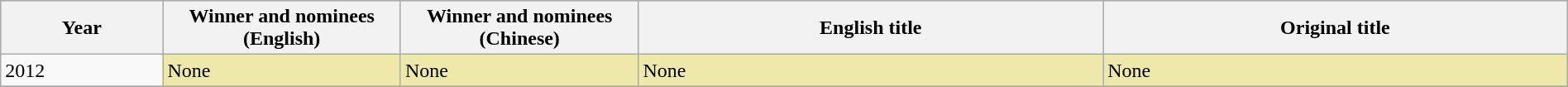<table class="wikitable" style="width:100%;">
<tr style="background:#bebebe">
<th width="100"><strong>Year</strong></th>
<th width="150"><strong>Winner and nominees<br>(English)</strong></th>
<th width="150"><strong>Winner and nominees<br>(Chinese)</strong></th>
<th width="300"><strong>English title</strong></th>
<th width="300"><strong>Original title</strong></th>
</tr>
<tr>
<td rowspan="1">2012</td>
<td style="background:#EEE8AA;">None</td>
<td style="background:#EEE8AA;">None</td>
<td style="background:#EEE8AA;">None</td>
<td style="background:#EEE8AA;">None</td>
</tr>
<tr>
</tr>
</table>
